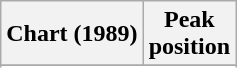<table class="wikitable sortable plainrowheaders">
<tr>
<th scope="col">Chart (1989)</th>
<th scope="col">Peak<br>position</th>
</tr>
<tr>
</tr>
<tr>
</tr>
<tr>
</tr>
</table>
